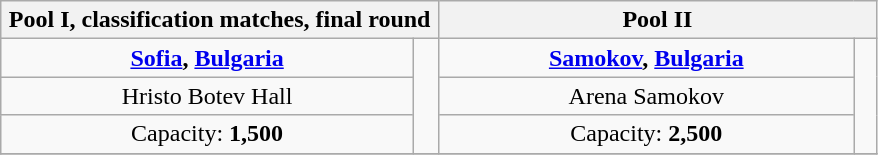<table class="wikitable" style="text-align: center;">
<tr>
<th colspan="2" style="width: 50%;">Pool I, classification matches, final round</th>
<th colspan="2" style="width: 50%;">Pool II</th>
</tr>
<tr>
<td><strong> <a href='#'>Sofia</a>, <a href='#'>Bulgaria</a></strong></td>
<td rowspan="3"></td>
<td><strong> <a href='#'>Samokov</a>, <a href='#'>Bulgaria</a></strong></td>
<td rowspan="3"></td>
</tr>
<tr>
<td>Hristo Botev Hall</td>
<td>Arena Samokov</td>
</tr>
<tr>
<td>Capacity: <strong>1,500</strong></td>
<td>Capacity: <strong>2,500</strong></td>
</tr>
<tr>
</tr>
</table>
